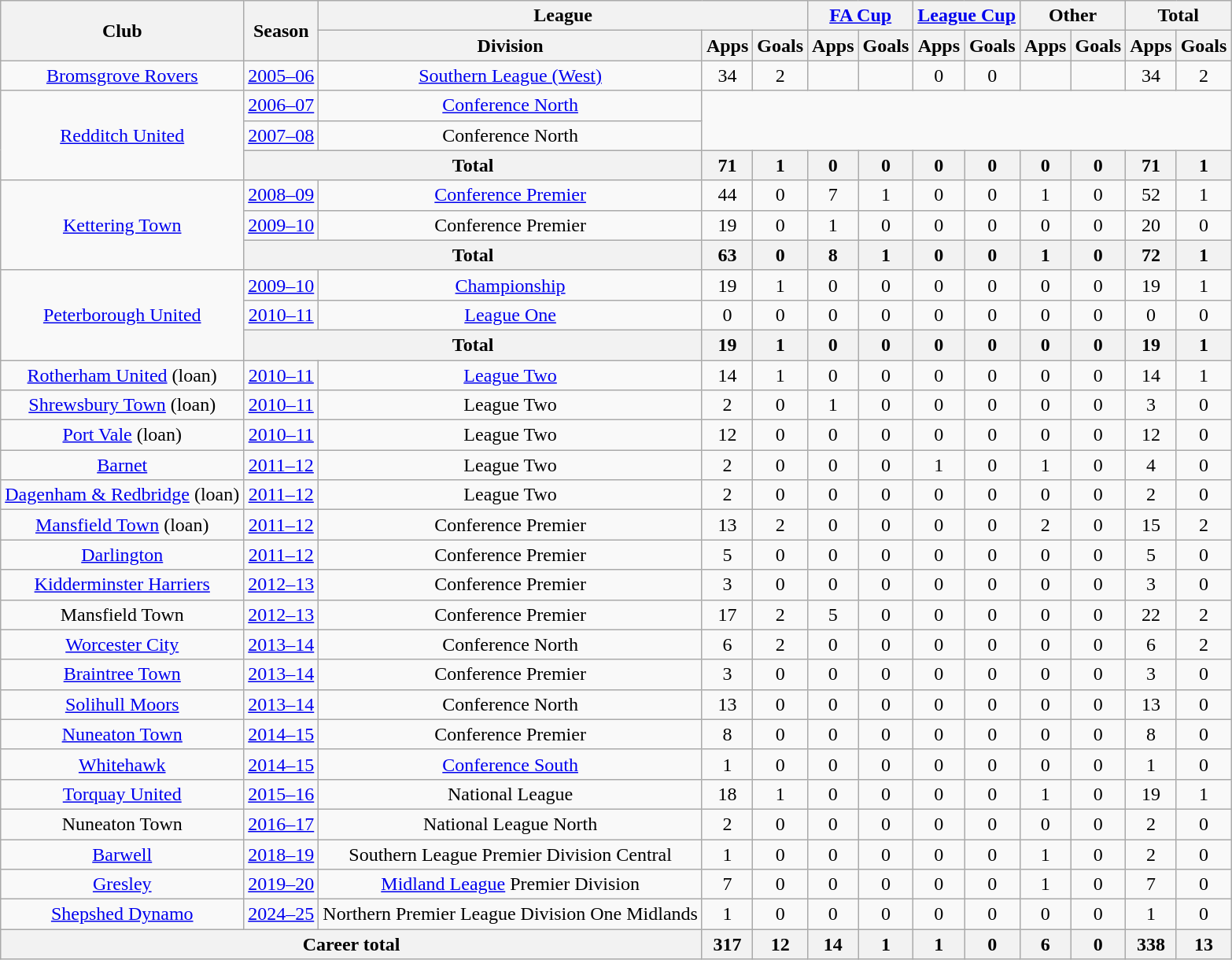<table class="wikitable" style="text-align:center">
<tr>
<th rowspan="2">Club</th>
<th rowspan="2">Season</th>
<th colspan="3">League</th>
<th colspan="2"><a href='#'>FA Cup</a></th>
<th colspan="2"><a href='#'>League Cup</a></th>
<th colspan="2">Other</th>
<th colspan="2">Total</th>
</tr>
<tr>
<th>Division</th>
<th>Apps</th>
<th>Goals</th>
<th>Apps</th>
<th>Goals</th>
<th>Apps</th>
<th>Goals</th>
<th>Apps</th>
<th>Goals</th>
<th>Apps</th>
<th>Goals</th>
</tr>
<tr>
<td><a href='#'>Bromsgrove Rovers</a></td>
<td><a href='#'>2005–06</a></td>
<td><a href='#'>Southern League (West)</a></td>
<td>34</td>
<td>2</td>
<td></td>
<td></td>
<td>0</td>
<td>0</td>
<td></td>
<td></td>
<td>34</td>
<td>2</td>
</tr>
<tr>
<td rowspan="3"><a href='#'>Redditch United</a></td>
<td><a href='#'>2006–07</a></td>
<td><a href='#'>Conference North</a></td>
</tr>
<tr>
<td><a href='#'>2007–08</a></td>
<td>Conference North</td>
</tr>
<tr>
<th colspan="2">Total</th>
<th>71</th>
<th>1</th>
<th>0</th>
<th>0</th>
<th>0</th>
<th>0</th>
<th>0</th>
<th>0</th>
<th>71</th>
<th>1</th>
</tr>
<tr>
<td rowspan="3"><a href='#'>Kettering Town</a></td>
<td><a href='#'>2008–09</a></td>
<td><a href='#'>Conference Premier</a></td>
<td>44</td>
<td>0</td>
<td>7</td>
<td>1</td>
<td>0</td>
<td>0</td>
<td>1</td>
<td>0</td>
<td>52</td>
<td>1</td>
</tr>
<tr>
<td><a href='#'>2009–10</a></td>
<td>Conference Premier</td>
<td>19</td>
<td>0</td>
<td>1</td>
<td>0</td>
<td>0</td>
<td>0</td>
<td>0</td>
<td>0</td>
<td>20</td>
<td>0</td>
</tr>
<tr>
<th colspan="2">Total</th>
<th>63</th>
<th>0</th>
<th>8</th>
<th>1</th>
<th>0</th>
<th>0</th>
<th>1</th>
<th>0</th>
<th>72</th>
<th>1</th>
</tr>
<tr>
<td rowspan="3"><a href='#'>Peterborough United</a></td>
<td><a href='#'>2009–10</a></td>
<td><a href='#'>Championship</a></td>
<td>19</td>
<td>1</td>
<td>0</td>
<td>0</td>
<td>0</td>
<td>0</td>
<td>0</td>
<td>0</td>
<td>19</td>
<td>1</td>
</tr>
<tr>
<td><a href='#'>2010–11</a></td>
<td><a href='#'>League One</a></td>
<td>0</td>
<td>0</td>
<td>0</td>
<td>0</td>
<td>0</td>
<td>0</td>
<td>0</td>
<td>0</td>
<td>0</td>
<td>0</td>
</tr>
<tr>
<th colspan="2">Total</th>
<th>19</th>
<th>1</th>
<th>0</th>
<th>0</th>
<th>0</th>
<th>0</th>
<th>0</th>
<th>0</th>
<th>19</th>
<th>1</th>
</tr>
<tr>
<td><a href='#'>Rotherham United</a> (loan)</td>
<td><a href='#'>2010–11</a></td>
<td><a href='#'>League Two</a></td>
<td>14</td>
<td>1</td>
<td>0</td>
<td>0</td>
<td>0</td>
<td>0</td>
<td>0</td>
<td>0</td>
<td>14</td>
<td>1</td>
</tr>
<tr>
<td><a href='#'>Shrewsbury Town</a> (loan)</td>
<td><a href='#'>2010–11</a></td>
<td>League Two</td>
<td>2</td>
<td>0</td>
<td>1</td>
<td>0</td>
<td>0</td>
<td>0</td>
<td>0</td>
<td>0</td>
<td>3</td>
<td>0</td>
</tr>
<tr>
<td><a href='#'>Port Vale</a> (loan)</td>
<td><a href='#'>2010–11</a></td>
<td>League Two</td>
<td>12</td>
<td>0</td>
<td>0</td>
<td>0</td>
<td>0</td>
<td>0</td>
<td>0</td>
<td>0</td>
<td>12</td>
<td>0</td>
</tr>
<tr>
<td><a href='#'>Barnet</a></td>
<td><a href='#'>2011–12</a></td>
<td>League Two</td>
<td>2</td>
<td>0</td>
<td>0</td>
<td>0</td>
<td>1</td>
<td>0</td>
<td>1</td>
<td>0</td>
<td>4</td>
<td>0</td>
</tr>
<tr>
<td><a href='#'>Dagenham & Redbridge</a> (loan)</td>
<td><a href='#'>2011–12</a></td>
<td>League Two</td>
<td>2</td>
<td>0</td>
<td>0</td>
<td>0</td>
<td>0</td>
<td>0</td>
<td>0</td>
<td>0</td>
<td>2</td>
<td>0</td>
</tr>
<tr>
<td><a href='#'>Mansfield Town</a> (loan)</td>
<td><a href='#'>2011–12</a></td>
<td>Conference Premier</td>
<td>13</td>
<td>2</td>
<td>0</td>
<td>0</td>
<td>0</td>
<td>0</td>
<td>2</td>
<td>0</td>
<td>15</td>
<td>2</td>
</tr>
<tr>
<td><a href='#'>Darlington</a></td>
<td><a href='#'>2011–12</a></td>
<td>Conference Premier</td>
<td>5</td>
<td>0</td>
<td>0</td>
<td>0</td>
<td>0</td>
<td>0</td>
<td>0</td>
<td>0</td>
<td>5</td>
<td>0</td>
</tr>
<tr>
<td><a href='#'>Kidderminster Harriers</a></td>
<td><a href='#'>2012–13</a></td>
<td>Conference Premier</td>
<td>3</td>
<td>0</td>
<td>0</td>
<td>0</td>
<td>0</td>
<td>0</td>
<td>0</td>
<td>0</td>
<td>3</td>
<td>0</td>
</tr>
<tr>
<td>Mansfield Town</td>
<td><a href='#'>2012–13</a></td>
<td>Conference Premier</td>
<td>17</td>
<td>2</td>
<td>5</td>
<td>0</td>
<td>0</td>
<td>0</td>
<td>0</td>
<td>0</td>
<td>22</td>
<td>2</td>
</tr>
<tr>
<td><a href='#'>Worcester City</a></td>
<td><a href='#'>2013–14</a></td>
<td>Conference North</td>
<td>6</td>
<td>2</td>
<td>0</td>
<td>0</td>
<td>0</td>
<td>0</td>
<td>0</td>
<td>0</td>
<td>6</td>
<td>2</td>
</tr>
<tr>
<td><a href='#'>Braintree Town</a></td>
<td><a href='#'>2013–14</a></td>
<td>Conference Premier</td>
<td>3</td>
<td>0</td>
<td>0</td>
<td>0</td>
<td>0</td>
<td>0</td>
<td>0</td>
<td>0</td>
<td>3</td>
<td>0</td>
</tr>
<tr>
<td><a href='#'>Solihull Moors</a></td>
<td><a href='#'>2013–14</a></td>
<td>Conference North</td>
<td>13</td>
<td>0</td>
<td>0</td>
<td>0</td>
<td>0</td>
<td>0</td>
<td>0</td>
<td>0</td>
<td>13</td>
<td>0</td>
</tr>
<tr>
<td><a href='#'>Nuneaton Town</a></td>
<td><a href='#'>2014–15</a></td>
<td>Conference Premier</td>
<td>8</td>
<td>0</td>
<td>0</td>
<td>0</td>
<td>0</td>
<td>0</td>
<td>0</td>
<td>0</td>
<td>8</td>
<td>0</td>
</tr>
<tr>
<td><a href='#'>Whitehawk</a></td>
<td><a href='#'>2014–15</a></td>
<td><a href='#'>Conference South</a></td>
<td>1</td>
<td>0</td>
<td>0</td>
<td>0</td>
<td>0</td>
<td>0</td>
<td>0</td>
<td>0</td>
<td>1</td>
<td>0</td>
</tr>
<tr>
<td><a href='#'>Torquay United</a></td>
<td><a href='#'>2015–16</a></td>
<td>National League</td>
<td>18</td>
<td>1</td>
<td>0</td>
<td>0</td>
<td>0</td>
<td>0</td>
<td>1</td>
<td>0</td>
<td>19</td>
<td>1</td>
</tr>
<tr>
<td>Nuneaton Town</td>
<td><a href='#'>2016–17</a></td>
<td>National League North</td>
<td>2</td>
<td>0</td>
<td>0</td>
<td>0</td>
<td>0</td>
<td>0</td>
<td>0</td>
<td>0</td>
<td>2</td>
<td>0</td>
</tr>
<tr>
<td><a href='#'>Barwell</a></td>
<td><a href='#'>2018–19</a></td>
<td>Southern League Premier Division Central</td>
<td>1</td>
<td>0</td>
<td>0</td>
<td>0</td>
<td>0</td>
<td>0</td>
<td>1</td>
<td>0</td>
<td>2</td>
<td>0</td>
</tr>
<tr>
<td><a href='#'>Gresley</a></td>
<td><a href='#'>2019–20</a></td>
<td><a href='#'>Midland League</a> Premier Division</td>
<td>7</td>
<td>0</td>
<td>0</td>
<td>0</td>
<td>0</td>
<td>0</td>
<td>1</td>
<td>0</td>
<td>7</td>
<td>0</td>
</tr>
<tr>
<td><a href='#'>Shepshed Dynamo</a></td>
<td><a href='#'>2024–25</a></td>
<td>Northern Premier League Division One Midlands</td>
<td>1</td>
<td>0</td>
<td>0</td>
<td>0</td>
<td>0</td>
<td>0</td>
<td>0</td>
<td>0</td>
<td>1</td>
<td>0</td>
</tr>
<tr>
<th colspan="3">Career total</th>
<th>317</th>
<th>12</th>
<th>14</th>
<th>1</th>
<th>1</th>
<th>0</th>
<th>6</th>
<th>0</th>
<th>338</th>
<th>13</th>
</tr>
</table>
